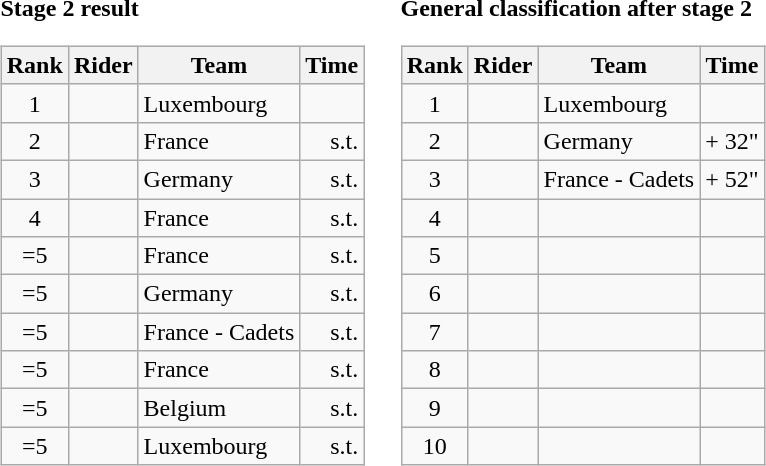<table>
<tr>
<td><strong>Stage 2 result</strong><br><table class="wikitable">
<tr>
<th scope="col">Rank</th>
<th scope="col">Rider</th>
<th scope="col">Team</th>
<th scope="col">Time</th>
</tr>
<tr>
<td style="text-align:center;">1</td>
<td></td>
<td>Luxembourg</td>
<td style="text-align:right;"></td>
</tr>
<tr>
<td style="text-align:center;">2</td>
<td></td>
<td>France</td>
<td style="text-align:right;">s.t.</td>
</tr>
<tr>
<td style="text-align:center;">3</td>
<td></td>
<td>Germany</td>
<td style="text-align:right;">s.t.</td>
</tr>
<tr>
<td style="text-align:center;">4</td>
<td></td>
<td>France</td>
<td style="text-align:right;">s.t.</td>
</tr>
<tr>
<td style="text-align:center;">=5</td>
<td></td>
<td>France</td>
<td style="text-align:right;">s.t.</td>
</tr>
<tr>
<td style="text-align:center;">=5</td>
<td></td>
<td>Germany</td>
<td style="text-align:right;">s.t.</td>
</tr>
<tr>
<td style="text-align:center;">=5</td>
<td></td>
<td>France - Cadets</td>
<td style="text-align:right;">s.t.</td>
</tr>
<tr>
<td style="text-align:center;">=5</td>
<td></td>
<td>France</td>
<td style="text-align:right;">s.t.</td>
</tr>
<tr>
<td style="text-align:center;">=5</td>
<td></td>
<td>Belgium</td>
<td style="text-align:right;">s.t.</td>
</tr>
<tr>
<td style="text-align:center;">=5</td>
<td></td>
<td>Luxembourg</td>
<td style="text-align:right;">s.t.</td>
</tr>
</table>
</td>
<td></td>
<td><strong>General classification after stage 2</strong><br><table class="wikitable">
<tr>
<th scope="col">Rank</th>
<th scope="col">Rider</th>
<th scope="col">Team</th>
<th scope="col">Time</th>
</tr>
<tr>
<td style="text-align:center;">1</td>
<td></td>
<td>Luxembourg</td>
<td style="text-align:right;"></td>
</tr>
<tr>
<td style="text-align:center;">2</td>
<td></td>
<td>Germany</td>
<td style="text-align:right;">+ 32"</td>
</tr>
<tr>
<td style="text-align:center;">3</td>
<td></td>
<td>France - Cadets</td>
<td style="text-align:right;">+ 52"</td>
</tr>
<tr>
<td style="text-align:center;">4</td>
<td></td>
<td></td>
<td></td>
</tr>
<tr>
<td style="text-align:center;">5</td>
<td></td>
<td></td>
<td></td>
</tr>
<tr>
<td style="text-align:center;">6</td>
<td></td>
<td></td>
<td></td>
</tr>
<tr>
<td style="text-align:center;">7</td>
<td></td>
<td></td>
<td></td>
</tr>
<tr>
<td style="text-align:center;">8</td>
<td></td>
<td></td>
<td></td>
</tr>
<tr>
<td style="text-align:center;">9</td>
<td></td>
<td></td>
<td></td>
</tr>
<tr>
<td style="text-align:center;">10</td>
<td></td>
<td></td>
<td></td>
</tr>
</table>
</td>
</tr>
</table>
